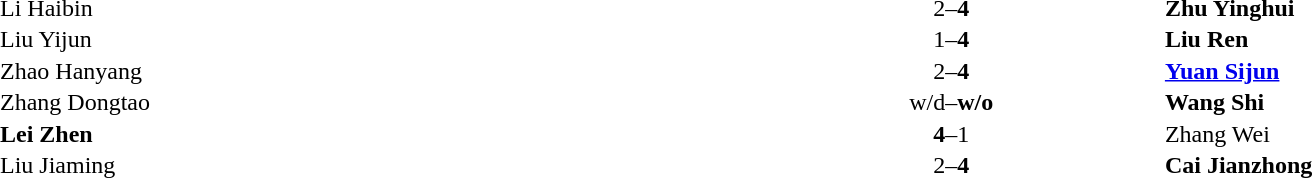<table width="100%" cellspacing="1">
<tr>
<th width45%></th>
<th width10%></th>
<th width45%></th>
</tr>
<tr>
<td> Li Haibin</td>
<td align="center">2–<strong>4</strong></td>
<td> <strong>Zhu Yinghui</strong></td>
</tr>
<tr>
<td> Liu Yijun</td>
<td align="center">1–<strong>4</strong></td>
<td> <strong>Liu Ren</strong></td>
</tr>
<tr>
<td> Zhao Hanyang</td>
<td align="center">2–<strong>4</strong></td>
<td> <strong><a href='#'>Yuan Sijun</a></strong></td>
</tr>
<tr>
<td> Zhang Dongtao</td>
<td align="center">w/d–<strong>w/o</strong></td>
<td> <strong>Wang Shi</strong></td>
</tr>
<tr>
<td> <strong>Lei Zhen</strong></td>
<td align="center"><strong>4</strong>–1</td>
<td> Zhang Wei</td>
</tr>
<tr>
<td> Liu Jiaming</td>
<td align="center">2–<strong>4</strong></td>
<td> <strong>Cai Jianzhong</strong></td>
</tr>
</table>
